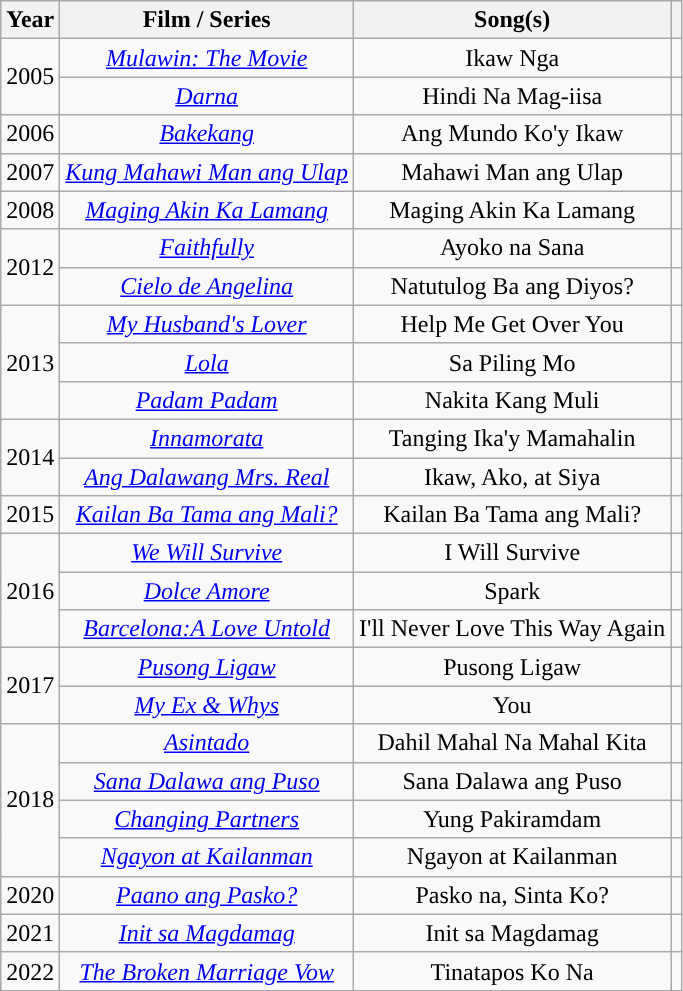<table class="wikitable plainrowheaders" style="text-align:center;">
<tr>
<th scope="col">Year</th>
<th scope="col">Film / Series</th>
<th scope="col">Song(s)</th>
<th scope="col"></th>
</tr>
<tr>
<td rowspan="2">2005</td>
<td><em><a href='#'>Mulawin: The Movie</a></em></td>
<td>Ikaw Nga</td>
<td></td>
</tr>
<tr>
<td><em><a href='#'> Darna</a></em></td>
<td>Hindi Na Mag-iisa</td>
<td></td>
</tr>
<tr>
<td>2006</td>
<td><em><a href='#'>Bakekang</a></em></td>
<td>Ang Mundo Ko'y Ikaw</td>
<td></td>
</tr>
<tr>
<td>2007</td>
<td><em><a href='#'>Kung Mahawi Man ang Ulap</a></em></td>
<td>Mahawi Man ang Ulap</td>
<td></td>
</tr>
<tr>
<td>2008</td>
<td><em><a href='#'>Maging Akin Ka Lamang</a></em></td>
<td>Maging Akin Ka Lamang</td>
<td></td>
</tr>
<tr>
<td rowspan="2">2012</td>
<td><em><a href='#'>Faithfully</a></em></td>
<td>Ayoko na Sana</td>
<td></td>
</tr>
<tr>
<td><em><a href='#'>Cielo de Angelina</a></em></td>
<td>Natutulog Ba ang Diyos?<br></td>
<td></td>
</tr>
<tr>
<td rowspan="3">2013</td>
<td><em><a href='#'>My Husband's Lover</a></em></td>
<td>Help Me Get Over You</td>
<td></td>
</tr>
<tr>
<td><em><a href='#'> Lola</a></em></td>
<td>Sa Piling Mo</td>
<td></td>
</tr>
<tr>
<td><em><a href='#'> Padam Padam</a></em></td>
<td>Nakita Kang Muli</td>
<td></td>
</tr>
<tr>
<td Rowspan="2">2014</td>
<td><em><a href='#'> Innamorata</a></em></td>
<td>Tanging Ika'y Mamahalin</td>
<td></td>
</tr>
<tr>
<td><em><a href='#'>Ang Dalawang Mrs. Real</a></em></td>
<td>Ikaw, Ako, at Siya <br></td>
<td></td>
</tr>
<tr>
<td>2015</td>
<td><em><a href='#'>Kailan Ba Tama ang Mali?</a></em></td>
<td>Kailan Ba Tama ang Mali?</td>
<td></td>
</tr>
<tr>
<td rowspan="3">2016</td>
<td><em><a href='#'>We Will Survive</a></em></td>
<td>I Will Survive</td>
<td></td>
</tr>
<tr>
<td><em><a href='#'>Dolce Amore</a></em></td>
<td>Spark</td>
<td></td>
</tr>
<tr>
<td><em><a href='#'>Barcelona:A Love Untold</a></em></td>
<td>I'll Never Love This Way Again</td>
<td></td>
</tr>
<tr>
<td rowspan="2">2017</td>
<td><em><a href='#'>Pusong Ligaw</a></em></td>
<td>Pusong Ligaw</td>
<td></td>
</tr>
<tr>
<td><em><a href='#'>My Ex & Whys</a></em></td>
<td>You</td>
<td></td>
</tr>
<tr>
<td rowspan="4">2018</td>
<td><em><a href='#'>Asintado</a></em></td>
<td>Dahil Mahal Na Mahal Kita</td>
<td></td>
</tr>
<tr>
<td><em><a href='#'>Sana Dalawa ang Puso</a></em></td>
<td>Sana Dalawa ang Puso<br></td>
<td></td>
</tr>
<tr>
<td><em><a href='#'>Changing Partners</a></em></td>
<td>Yung Pakiramdam</td>
<td></td>
</tr>
<tr>
<td><em><a href='#'>Ngayon at Kailanman</a></em></td>
<td>Ngayon at Kailanman</td>
<td></td>
</tr>
<tr>
<td>2020</td>
<td><em><a href='#'>Paano ang Pasko?</a></em></td>
<td>Pasko na, Sinta Ko?</td>
<td></td>
</tr>
<tr>
<td>2021</td>
<td><em><a href='#'>Init sa Magdamag</a></em></td>
<td>Init sa Magdamag</td>
<td></td>
</tr>
<tr>
<td>2022</td>
<td><em><a href='#'>The Broken Marriage Vow</a></em></td>
<td>Tinatapos Ko Na</td>
<td></td>
</tr>
</table>
